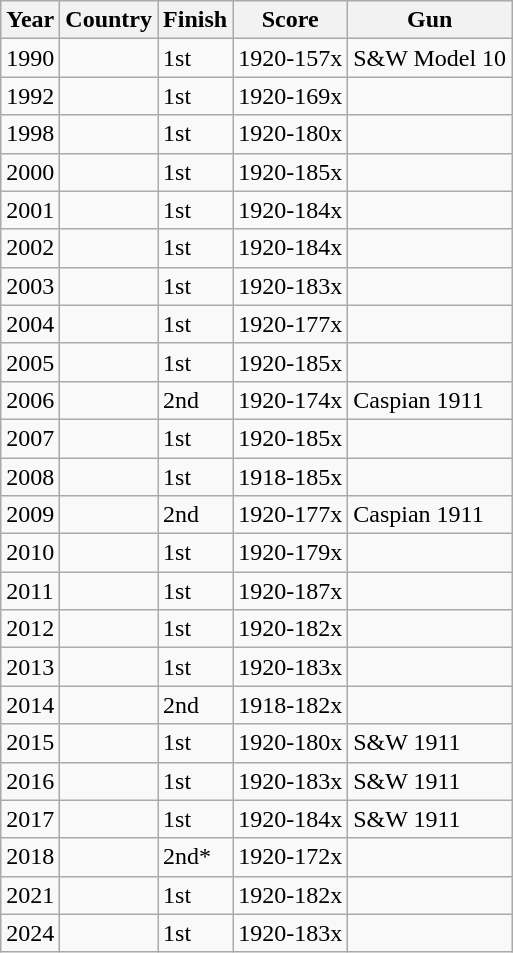<table class="wikitable">
<tr>
<th>Year</th>
<th>Country</th>
<th>Finish</th>
<th>Score</th>
<th>Gun</th>
</tr>
<tr>
<td>1990</td>
<td></td>
<td>1st</td>
<td>1920-157x</td>
<td>S&W Model 10</td>
</tr>
<tr>
<td>1992</td>
<td></td>
<td>1st</td>
<td>1920-169x</td>
<td></td>
</tr>
<tr>
<td>1998</td>
<td></td>
<td>1st</td>
<td>1920-180x</td>
<td></td>
</tr>
<tr>
<td>2000</td>
<td></td>
<td>1st</td>
<td>1920-185x</td>
<td></td>
</tr>
<tr>
<td>2001</td>
<td></td>
<td>1st</td>
<td>1920-184x</td>
<td></td>
</tr>
<tr>
<td>2002</td>
<td></td>
<td>1st</td>
<td>1920-184x</td>
<td></td>
</tr>
<tr>
<td>2003</td>
<td></td>
<td>1st</td>
<td>1920-183x</td>
<td></td>
</tr>
<tr>
<td>2004</td>
<td></td>
<td>1st</td>
<td>1920-177x</td>
<td></td>
</tr>
<tr>
<td>2005</td>
<td></td>
<td>1st</td>
<td>1920-185x</td>
<td></td>
</tr>
<tr>
<td>2006</td>
<td></td>
<td>2nd</td>
<td>1920-174x</td>
<td>Caspian 1911</td>
</tr>
<tr>
<td>2007</td>
<td></td>
<td>1st</td>
<td>1920-185x</td>
<td></td>
</tr>
<tr>
<td>2008</td>
<td></td>
<td>1st</td>
<td>1918-185x</td>
<td></td>
</tr>
<tr>
<td>2009</td>
<td></td>
<td>2nd</td>
<td>1920-177x</td>
<td>Caspian 1911</td>
</tr>
<tr>
<td>2010</td>
<td></td>
<td>1st</td>
<td>1920-179x</td>
<td></td>
</tr>
<tr>
<td>2011</td>
<td></td>
<td>1st</td>
<td>1920-187x</td>
<td></td>
</tr>
<tr>
<td>2012</td>
<td></td>
<td>1st</td>
<td>1920-182x</td>
<td></td>
</tr>
<tr>
<td>2013</td>
<td></td>
<td>1st</td>
<td>1920-183x</td>
<td></td>
</tr>
<tr>
<td>2014</td>
<td></td>
<td>2nd</td>
<td>1918-182x</td>
<td></td>
</tr>
<tr>
<td>2015</td>
<td></td>
<td>1st</td>
<td>1920-180x</td>
<td>S&W 1911</td>
</tr>
<tr>
<td>2016</td>
<td></td>
<td>1st</td>
<td>1920-183x</td>
<td>S&W 1911</td>
</tr>
<tr>
<td>2017</td>
<td></td>
<td>1st</td>
<td>1920-184x</td>
<td>S&W 1911</td>
</tr>
<tr>
<td>2018</td>
<td></td>
<td>2nd*</td>
<td>1920-172x</td>
<td></td>
</tr>
<tr>
<td>2021</td>
<td></td>
<td>1st</td>
<td>1920-182x</td>
<td></td>
</tr>
<tr>
<td>2024</td>
<td></td>
<td>1st</td>
<td>1920-183x</td>
<td></td>
</tr>
</table>
